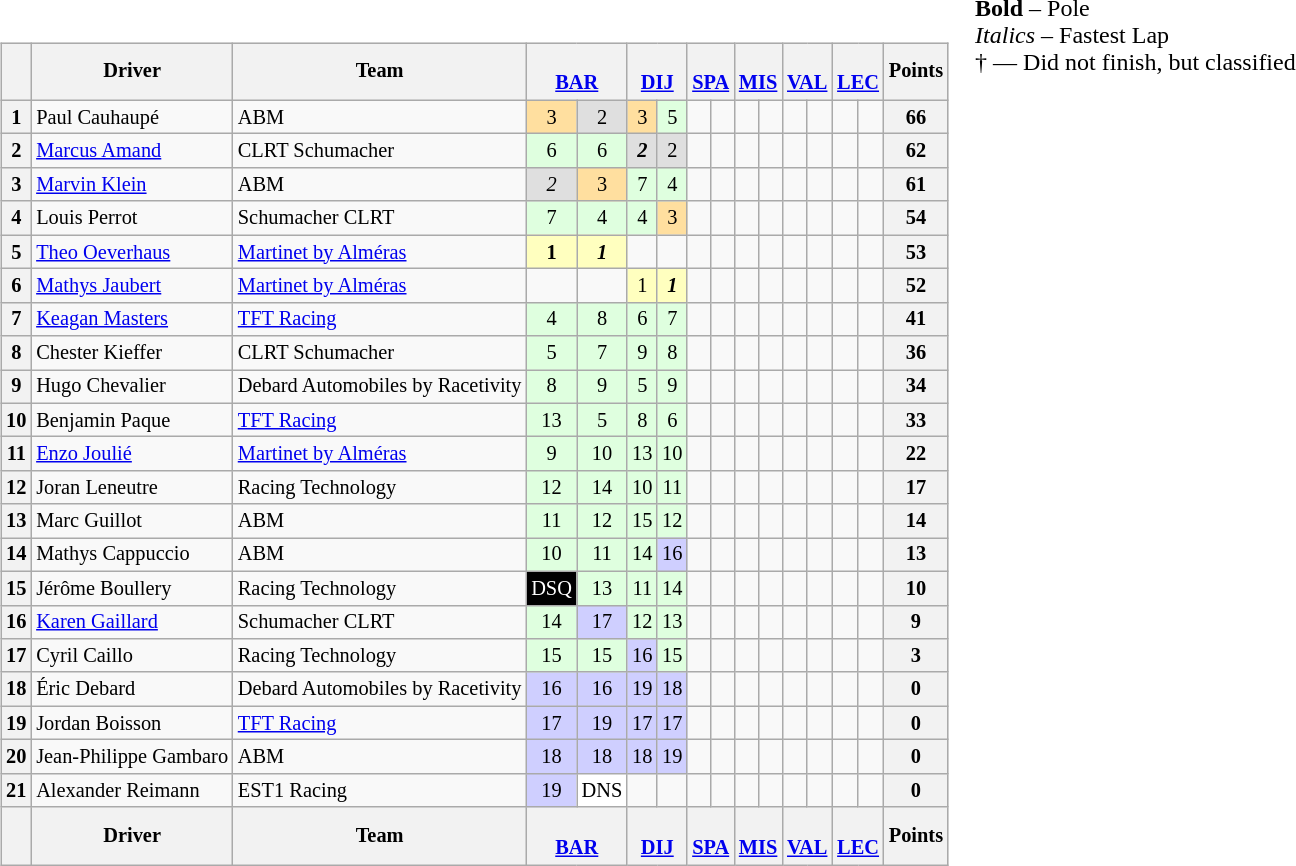<table>
<tr>
<td><br><table class="wikitable" style="font-size:85%; text-align:center">
<tr>
<th></th>
<th>Driver</th>
<th>Team</th>
<th colspan="2"><br><a href='#'>BAR</a></th>
<th colspan="2"><br><a href='#'>DIJ</a></th>
<th colspan="2"><br><a href='#'>SPA</a></th>
<th colspan="2"><br><a href='#'>MIS</a></th>
<th colspan="2"><br><a href='#'>VAL</a></th>
<th colspan="2"><br><a href='#'>LEC</a></th>
<th>Points</th>
</tr>
<tr>
<th>1</th>
<td align="left"> Paul Cauhaupé</td>
<td align="left"> ABM</td>
<td style="background:#ffdf9f;">3</td>
<td style="background:#dfdfdf;">2</td>
<td style="background:#ffdf9f;">3</td>
<td style="background:#dfffdf;">5</td>
<td></td>
<td></td>
<td></td>
<td></td>
<td></td>
<td></td>
<td></td>
<td></td>
<th>66</th>
</tr>
<tr>
<th>2</th>
<td align="left"> <a href='#'>Marcus Amand</a></td>
<td align="left"> CLRT Schumacher</td>
<td style="background:#dfffdf;">6</td>
<td style="background:#dfffdf;">6</td>
<td style="background:#dfdfdf;"><strong><em>2</em></strong></td>
<td style="background:#dfdfdf;">2</td>
<td></td>
<td></td>
<td></td>
<td></td>
<td></td>
<td></td>
<td></td>
<td></td>
<th>62</th>
</tr>
<tr>
<th>3</th>
<td align="left"> <a href='#'>Marvin Klein</a></td>
<td align="left"> ABM</td>
<td style="background:#dfdfdf;"><em>2</em></td>
<td style="background:#ffdf9f;">3</td>
<td style="background:#dfffdf;">7</td>
<td style="background:#dfffdf;">4</td>
<td></td>
<td></td>
<td></td>
<td></td>
<td></td>
<td></td>
<td></td>
<td></td>
<th>61</th>
</tr>
<tr>
<th>4</th>
<td align="left"> Louis Perrot</td>
<td align="left"> Schumacher CLRT</td>
<td style="background:#dfffdf;">7</td>
<td style="background:#dfffdf;">4</td>
<td style="background:#dfffdf;">4</td>
<td style="background:#ffdf9f;">3</td>
<td></td>
<td></td>
<td></td>
<td></td>
<td></td>
<td></td>
<td></td>
<td></td>
<th>54</th>
</tr>
<tr>
<th>5</th>
<td align="left"> <a href='#'>Theo Oeverhaus</a></td>
<td align="left"> <a href='#'>Martinet by Alméras</a></td>
<td style="background:#ffffbf;"><strong>1</strong></td>
<td style="background:#ffffbf;"><strong><em>1</em></strong></td>
<td></td>
<td></td>
<td></td>
<td></td>
<td></td>
<td></td>
<td></td>
<td></td>
<td></td>
<td></td>
<th>53</th>
</tr>
<tr>
<th>6</th>
<td align="left"> <a href='#'>Mathys Jaubert</a></td>
<td align="left"> <a href='#'>Martinet by Alméras</a></td>
<td></td>
<td></td>
<td style="background:#ffffbf;">1</td>
<td style="background:#ffffbf;"><strong><em>1</em></strong></td>
<td></td>
<td></td>
<td></td>
<td></td>
<td></td>
<td></td>
<td></td>
<td></td>
<th>52</th>
</tr>
<tr>
<th>7</th>
<td align="left"> <a href='#'>Keagan Masters</a></td>
<td align="left"> <a href='#'>TFT Racing</a></td>
<td style="background:#dfffdf;">4</td>
<td style="background:#dfffdf;">8</td>
<td style="background:#dfffdf;">6</td>
<td style="background:#dfffdf;">7</td>
<td></td>
<td></td>
<td></td>
<td></td>
<td></td>
<td></td>
<td></td>
<td></td>
<th>41</th>
</tr>
<tr>
<th>8</th>
<td align="left"> Chester Kieffer</td>
<td align="left"> CLRT Schumacher</td>
<td style="background:#dfffdf;">5</td>
<td style="background:#dfffdf;">7</td>
<td style="background:#dfffdf;">9</td>
<td style="background:#dfffdf;">8</td>
<td></td>
<td></td>
<td></td>
<td></td>
<td></td>
<td></td>
<td></td>
<td></td>
<th>36</th>
</tr>
<tr>
<th>9</th>
<td align="left"> Hugo Chevalier</td>
<td align="left"> Debard Automobiles by Racetivity</td>
<td style="background:#dfffdf;">8</td>
<td style="background:#dfffdf;">9</td>
<td style="background:#dfffdf;">5</td>
<td style="background:#dfffdf;">9</td>
<td></td>
<td></td>
<td></td>
<td></td>
<td></td>
<td></td>
<td></td>
<td></td>
<th>34</th>
</tr>
<tr>
<th>10</th>
<td align="left"> Benjamin Paque</td>
<td align="left"> <a href='#'>TFT Racing</a></td>
<td style="background:#dfffdf;">13</td>
<td style="background:#dfffdf;">5</td>
<td style="background:#dfffdf;">8</td>
<td style="background:#dfffdf;">6</td>
<td></td>
<td></td>
<td></td>
<td></td>
<td></td>
<td></td>
<td></td>
<td></td>
<th>33</th>
</tr>
<tr>
<th>11</th>
<td align="left"> <a href='#'>Enzo Joulié</a></td>
<td align="left"> <a href='#'>Martinet by Alméras</a></td>
<td style="background:#dfffdf;">9</td>
<td style="background:#dfffdf;">10</td>
<td style="background:#dfffdf;">13</td>
<td style="background:#dfffdf;">10</td>
<td></td>
<td></td>
<td></td>
<td></td>
<td></td>
<td></td>
<td></td>
<td></td>
<th>22</th>
</tr>
<tr>
<th>12</th>
<td align="left"> Joran Leneutre</td>
<td align="left"> Racing Technology</td>
<td style="background:#dfffdf;">12</td>
<td style="background:#dfffdf;">14</td>
<td style="background:#dfffdf;">10</td>
<td style="background:#dfffdf;">11</td>
<td></td>
<td></td>
<td></td>
<td></td>
<td></td>
<td></td>
<td></td>
<td></td>
<th>17</th>
</tr>
<tr>
<th>13</th>
<td align="left"> Marc Guillot</td>
<td align="left"> ABM</td>
<td style="background:#dfffdf;">11</td>
<td style="background:#dfffdf;">12</td>
<td style="background:#dfffdf;">15</td>
<td style="background:#dfffdf;">12</td>
<td></td>
<td></td>
<td></td>
<td></td>
<td></td>
<td></td>
<td></td>
<td></td>
<th>14</th>
</tr>
<tr>
<th>14</th>
<td align="left"> Mathys Cappuccio</td>
<td align="left"> ABM</td>
<td style="background:#dfffdf;">10</td>
<td style="background:#dfffdf;">11</td>
<td style="background:#dfffdf;">14</td>
<td style="background:#cfcfff;">16</td>
<td></td>
<td></td>
<td></td>
<td></td>
<td></td>
<td></td>
<td></td>
<td></td>
<th>13</th>
</tr>
<tr>
<th>15</th>
<td align="left"> Jérôme Boullery</td>
<td align="left"> Racing Technology</td>
<td style="background-color:#000000;color:white">DSQ</td>
<td style="background:#dfffdf;">13</td>
<td style="background:#dfffdf;">11</td>
<td style="background:#dfffdf;">14</td>
<td></td>
<td></td>
<td></td>
<td></td>
<td></td>
<td></td>
<td></td>
<td></td>
<th>10</th>
</tr>
<tr>
<th>16</th>
<td align="left"> <a href='#'>Karen Gaillard</a></td>
<td align="left"> Schumacher CLRT</td>
<td style="background:#dfffdf;">14</td>
<td style="background:#cfcfff;">17</td>
<td style="background:#dfffdf;">12</td>
<td style="background:#dfffdf;">13</td>
<td></td>
<td></td>
<td></td>
<td></td>
<td></td>
<td></td>
<td></td>
<td></td>
<th>9</th>
</tr>
<tr>
<th>17</th>
<td align="left"> Cyril Caillo</td>
<td align="left"> Racing Technology</td>
<td style="background:#dfffdf;">15</td>
<td style="background:#dfffdf;">15</td>
<td style="background:#cfcfff;">16</td>
<td style="background:#dfffdf;">15</td>
<td></td>
<td></td>
<td></td>
<td></td>
<td></td>
<td></td>
<td></td>
<td></td>
<th>3</th>
</tr>
<tr>
<th>18</th>
<td align="left"> Éric Debard</td>
<td align="left" nowrap> Debard Automobiles by Racetivity</td>
<td style="background:#cfcfff;">16</td>
<td style="background:#cfcfff;">16</td>
<td style="background:#cfcfff;">19</td>
<td style="background:#cfcfff;">18</td>
<td></td>
<td></td>
<td></td>
<td></td>
<td></td>
<td></td>
<td></td>
<td></td>
<th>0</th>
</tr>
<tr>
<th>19</th>
<td align="left"> Jordan Boisson</td>
<td align="left"> <a href='#'>TFT Racing</a></td>
<td style="background:#cfcfff;">17</td>
<td style="background:#cfcfff;">19</td>
<td style="background:#cfcfff;">17</td>
<td style="background:#cfcfff;">17</td>
<td></td>
<td></td>
<td></td>
<td></td>
<td></td>
<td></td>
<td></td>
<td></td>
<th>0</th>
</tr>
<tr>
<th>20</th>
<td align="left" nowrap> Jean-Philippe Gambaro</td>
<td align="left"> ABM</td>
<td style="background:#cfcfff;">18</td>
<td style="background:#cfcfff;">18</td>
<td style="background:#cfcfff;">18</td>
<td style="background:#cfcfff;">19</td>
<td></td>
<td></td>
<td></td>
<td></td>
<td></td>
<td></td>
<td></td>
<td></td>
<th>0</th>
</tr>
<tr>
<th>21</th>
<td align="left"> Alexander Reimann</td>
<td align="left"> EST1 Racing</td>
<td style="background:#cfcfff;">19</td>
<td style="background:#ffffff;">DNS</td>
<td></td>
<td></td>
<td></td>
<td></td>
<td></td>
<td></td>
<td></td>
<td></td>
<td></td>
<td></td>
<th>0</th>
</tr>
<tr>
<th></th>
<th>Driver</th>
<th>Team</th>
<th colspan="2"><br><a href='#'>BAR</a></th>
<th colspan="2"><br><a href='#'>DIJ</a></th>
<th colspan="2"><br><a href='#'>SPA</a></th>
<th colspan="2"><br><a href='#'>MIS</a></th>
<th colspan="2"><br><a href='#'>VAL</a></th>
<th colspan="2"><br><a href='#'>LEC</a></th>
<th>Points</th>
</tr>
</table>
</td>
<td style="vertical-align:top"><span><strong>Bold</strong> – Pole</span><br><span><em>Italics</em> – Fastest Lap</span><br><span>† — Did not finish, but classified</span></td>
</tr>
</table>
